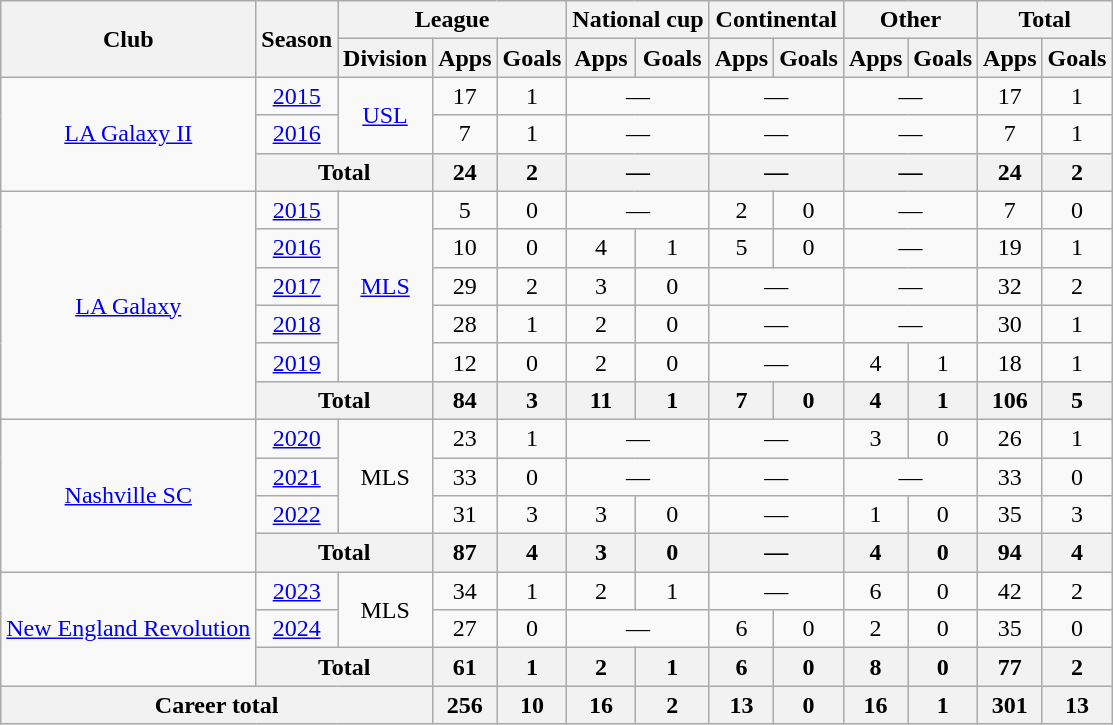<table class="wikitable" style="text-align:center">
<tr>
<th rowspan="2">Club</th>
<th rowspan="2">Season</th>
<th colspan="3">League</th>
<th colspan="2">National cup</th>
<th colspan="2">Continental</th>
<th colspan="2">Other</th>
<th colspan="2">Total</th>
</tr>
<tr>
<th>Division</th>
<th>Apps</th>
<th>Goals</th>
<th>Apps</th>
<th>Goals</th>
<th>Apps</th>
<th>Goals</th>
<th>Apps</th>
<th>Goals</th>
<th>Apps</th>
<th>Goals</th>
</tr>
<tr>
<td rowspan="3"><a href='#'>LA Galaxy II</a></td>
<td><a href='#'>2015</a></td>
<td rowspan="2"><a href='#'>USL</a></td>
<td>17</td>
<td>1</td>
<td colspan="2">—</td>
<td colspan="2">—</td>
<td colspan="2">—</td>
<td>17</td>
<td>1</td>
</tr>
<tr>
<td><a href='#'>2016</a></td>
<td>7</td>
<td>1</td>
<td colspan="2">—</td>
<td colspan="2">—</td>
<td colspan="2">—</td>
<td>7</td>
<td>1</td>
</tr>
<tr>
<th colspan="2">Total</th>
<th>24</th>
<th>2</th>
<th colspan="2">—</th>
<th colspan="2">—</th>
<th colspan="2">—</th>
<th>24</th>
<th>2</th>
</tr>
<tr>
<td rowspan="6"><a href='#'>LA Galaxy</a></td>
<td><a href='#'>2015</a></td>
<td rowspan="5"><a href='#'>MLS</a></td>
<td>5</td>
<td>0</td>
<td colspan="2">—</td>
<td>2</td>
<td>0</td>
<td colspan="2">—</td>
<td>7</td>
<td>0</td>
</tr>
<tr>
<td><a href='#'>2016</a></td>
<td>10</td>
<td>0</td>
<td>4</td>
<td>1</td>
<td>5</td>
<td>0</td>
<td colspan="2">—</td>
<td>19</td>
<td>1</td>
</tr>
<tr>
<td><a href='#'>2017</a></td>
<td>29</td>
<td>2</td>
<td>3</td>
<td>0</td>
<td colspan="2">—</td>
<td colspan="2">—</td>
<td>32</td>
<td>2</td>
</tr>
<tr>
<td><a href='#'>2018</a></td>
<td>28</td>
<td>1</td>
<td>2</td>
<td>0</td>
<td colspan="2">—</td>
<td colspan="2">—</td>
<td>30</td>
<td>1</td>
</tr>
<tr>
<td><a href='#'>2019</a></td>
<td>12</td>
<td>0</td>
<td>2</td>
<td>0</td>
<td colspan="2">—</td>
<td>4</td>
<td>1</td>
<td>18</td>
<td>1</td>
</tr>
<tr>
<th colspan="2">Total</th>
<th>84</th>
<th>3</th>
<th>11</th>
<th>1</th>
<th>7</th>
<th>0</th>
<th>4</th>
<th>1</th>
<th>106</th>
<th>5</th>
</tr>
<tr>
<td rowspan="4"><a href='#'>Nashville SC</a></td>
<td><a href='#'>2020</a></td>
<td rowspan="3">MLS</td>
<td>23</td>
<td>1</td>
<td colspan="2">—</td>
<td colspan="2">—</td>
<td>3</td>
<td>0</td>
<td>26</td>
<td>1</td>
</tr>
<tr>
<td><a href='#'>2021</a></td>
<td>33</td>
<td>0</td>
<td colspan="2">—</td>
<td colspan="2">—</td>
<td colspan="2">—</td>
<td>33</td>
<td>0</td>
</tr>
<tr>
<td><a href='#'>2022</a></td>
<td>31</td>
<td>3</td>
<td>3</td>
<td>0</td>
<td colspan="2">—</td>
<td>1</td>
<td>0</td>
<td>35</td>
<td>3</td>
</tr>
<tr>
<th colspan="2">Total</th>
<th>87</th>
<th>4</th>
<th>3</th>
<th>0</th>
<th colspan="2">—</th>
<th>4</th>
<th>0</th>
<th>94</th>
<th>4</th>
</tr>
<tr>
<td rowspan="3"><a href='#'>New England Revolution</a></td>
<td><a href='#'>2023</a></td>
<td rowspan="2">MLS</td>
<td>34</td>
<td>1</td>
<td>2</td>
<td>1</td>
<td colspan="2">—</td>
<td>6</td>
<td>0</td>
<td>42</td>
<td>2</td>
</tr>
<tr>
<td><a href='#'>2024</a></td>
<td>27</td>
<td>0</td>
<td colspan="2">—</td>
<td>6</td>
<td>0</td>
<td>2</td>
<td>0</td>
<td>35</td>
<td>0</td>
</tr>
<tr>
<th colspan="2">Total</th>
<th>61</th>
<th>1</th>
<th>2</th>
<th>1</th>
<th>6</th>
<th>0</th>
<th>8</th>
<th>0</th>
<th>77</th>
<th>2</th>
</tr>
<tr>
<th colspan="3">Career total</th>
<th>256</th>
<th>10</th>
<th>16</th>
<th>2</th>
<th>13</th>
<th>0</th>
<th>16</th>
<th>1</th>
<th>301</th>
<th>13</th>
</tr>
</table>
